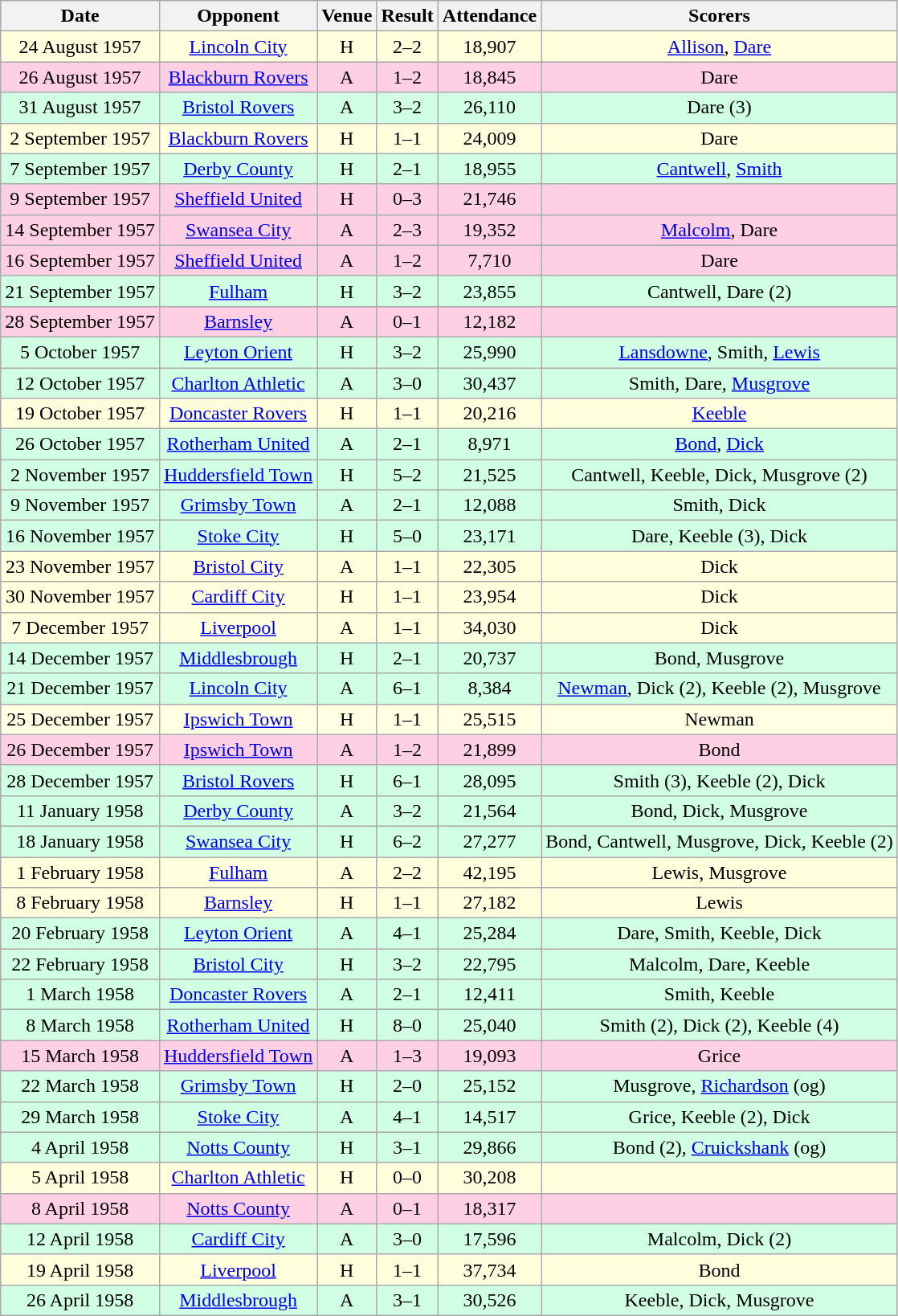<table class="wikitable sortable" style="font-size:100%; text-align:center">
<tr>
<th>Date</th>
<th>Opponent</th>
<th>Venue</th>
<th>Result</th>
<th>Attendance</th>
<th>Scorers</th>
</tr>
<tr style="background-color: #ffffdd;">
<td>24 August 1957</td>
<td><a href='#'>Lincoln City</a></td>
<td>H</td>
<td>2–2</td>
<td>18,907</td>
<td><a href='#'>Allison</a>, <a href='#'>Dare</a></td>
</tr>
<tr style="background-color: #ffd0e3;">
<td>26 August 1957</td>
<td><a href='#'>Blackburn Rovers</a></td>
<td>A</td>
<td>1–2</td>
<td>18,845</td>
<td>Dare</td>
</tr>
<tr style="background-color: #d0ffe3;">
<td>31 August 1957</td>
<td><a href='#'>Bristol Rovers</a></td>
<td>A</td>
<td>3–2</td>
<td>26,110</td>
<td>Dare (3)</td>
</tr>
<tr style="background-color: #ffffdd;">
<td>2 September 1957</td>
<td><a href='#'>Blackburn Rovers</a></td>
<td>H</td>
<td>1–1</td>
<td>24,009</td>
<td>Dare</td>
</tr>
<tr style="background-color: #d0ffe3;">
<td>7 September 1957</td>
<td><a href='#'>Derby County</a></td>
<td>H</td>
<td>2–1</td>
<td>18,955</td>
<td><a href='#'>Cantwell</a>, <a href='#'>Smith</a></td>
</tr>
<tr style="background-color: #ffd0e3;">
<td>9 September 1957</td>
<td><a href='#'>Sheffield United</a></td>
<td>H</td>
<td>0–3</td>
<td>21,746</td>
<td></td>
</tr>
<tr style="background-color: #ffd0e3;">
<td>14 September 1957</td>
<td><a href='#'>Swansea City</a></td>
<td>A</td>
<td>2–3</td>
<td>19,352</td>
<td><a href='#'>Malcolm</a>, Dare</td>
</tr>
<tr style="background-color: #ffd0e3;">
<td>16 September 1957</td>
<td><a href='#'>Sheffield United</a></td>
<td>A</td>
<td>1–2</td>
<td>7,710</td>
<td>Dare</td>
</tr>
<tr style="background-color: #d0ffe3;">
<td>21 September 1957</td>
<td><a href='#'>Fulham</a></td>
<td>H</td>
<td>3–2</td>
<td>23,855</td>
<td>Cantwell, Dare (2)</td>
</tr>
<tr style="background-color: #ffd0e3;">
<td>28 September 1957</td>
<td><a href='#'>Barnsley</a></td>
<td>A</td>
<td>0–1</td>
<td>12,182</td>
<td></td>
</tr>
<tr style="background-color: #d0ffe3;">
<td>5 October 1957</td>
<td><a href='#'>Leyton Orient</a></td>
<td>H</td>
<td>3–2</td>
<td>25,990</td>
<td><a href='#'>Lansdowne</a>, Smith, <a href='#'>Lewis</a></td>
</tr>
<tr style="background-color: #d0ffe3;">
<td>12 October 1957</td>
<td><a href='#'>Charlton Athletic</a></td>
<td>A</td>
<td>3–0</td>
<td>30,437</td>
<td>Smith, Dare, <a href='#'>Musgrove</a></td>
</tr>
<tr style="background-color: #ffffdd;">
<td>19 October 1957</td>
<td><a href='#'>Doncaster Rovers</a></td>
<td>H</td>
<td>1–1</td>
<td>20,216</td>
<td><a href='#'>Keeble</a></td>
</tr>
<tr style="background-color: #d0ffe3;">
<td>26 October 1957</td>
<td><a href='#'>Rotherham United</a></td>
<td>A</td>
<td>2–1</td>
<td>8,971</td>
<td><a href='#'>Bond</a>, <a href='#'>Dick</a></td>
</tr>
<tr style="background-color: #d0ffe3;">
<td>2 November 1957</td>
<td><a href='#'>Huddersfield Town</a></td>
<td>H</td>
<td>5–2</td>
<td>21,525</td>
<td>Cantwell, Keeble, Dick, Musgrove (2)</td>
</tr>
<tr style="background-color: #d0ffe3;">
<td>9 November 1957</td>
<td><a href='#'>Grimsby Town</a></td>
<td>A</td>
<td>2–1</td>
<td>12,088</td>
<td>Smith, Dick</td>
</tr>
<tr style="background-color: #d0ffe3;">
<td>16 November 1957</td>
<td><a href='#'>Stoke City</a></td>
<td>H</td>
<td>5–0</td>
<td>23,171</td>
<td>Dare, Keeble (3), Dick</td>
</tr>
<tr style="background-color: #ffffdd;">
<td>23 November 1957</td>
<td><a href='#'>Bristol City</a></td>
<td>A</td>
<td>1–1</td>
<td>22,305</td>
<td>Dick</td>
</tr>
<tr style="background-color: #ffffdd;">
<td>30 November 1957</td>
<td><a href='#'>Cardiff City</a></td>
<td>H</td>
<td>1–1</td>
<td>23,954</td>
<td>Dick</td>
</tr>
<tr style="background-color: #ffffdd;">
<td>7 December 1957</td>
<td><a href='#'>Liverpool</a></td>
<td>A</td>
<td>1–1</td>
<td>34,030</td>
<td>Dick</td>
</tr>
<tr style="background-color: #d0ffe3;">
<td>14 December 1957</td>
<td><a href='#'>Middlesbrough</a></td>
<td>H</td>
<td>2–1</td>
<td>20,737</td>
<td>Bond, Musgrove</td>
</tr>
<tr style="background-color: #d0ffe3;">
<td>21 December 1957</td>
<td><a href='#'>Lincoln City</a></td>
<td>A</td>
<td>6–1</td>
<td>8,384</td>
<td><a href='#'>Newman</a>, Dick (2), Keeble (2), Musgrove</td>
</tr>
<tr style="background-color: #ffffe3;">
<td>25 December 1957</td>
<td><a href='#'>Ipswich Town</a></td>
<td>H</td>
<td>1–1</td>
<td>25,515</td>
<td>Newman</td>
</tr>
<tr style="background-color: #ffd0e3;">
<td>26 December 1957</td>
<td><a href='#'>Ipswich Town</a></td>
<td>A</td>
<td>1–2</td>
<td>21,899</td>
<td>Bond</td>
</tr>
<tr style="background-color: #d0ffe3;">
<td>28 December 1957</td>
<td><a href='#'>Bristol Rovers</a></td>
<td>H</td>
<td>6–1</td>
<td>28,095</td>
<td>Smith (3), Keeble (2), Dick</td>
</tr>
<tr style="background-color: #d0ffe3;">
<td>11 January 1958</td>
<td><a href='#'>Derby County</a></td>
<td>A</td>
<td>3–2</td>
<td>21,564</td>
<td>Bond, Dick, Musgrove</td>
</tr>
<tr style="background-color: #d0ffe3;">
<td>18 January 1958</td>
<td><a href='#'>Swansea City</a></td>
<td>H</td>
<td>6–2</td>
<td>27,277</td>
<td>Bond, Cantwell, Musgrove, Dick, Keeble (2)</td>
</tr>
<tr style="background-color: #ffffdd;">
<td>1 February 1958</td>
<td><a href='#'>Fulham</a></td>
<td>A</td>
<td>2–2</td>
<td>42,195</td>
<td>Lewis, Musgrove</td>
</tr>
<tr style="background-color: #ffffdd;">
<td>8 February 1958</td>
<td><a href='#'>Barnsley</a></td>
<td>H</td>
<td>1–1</td>
<td>27,182</td>
<td>Lewis</td>
</tr>
<tr style="background-color: #d0ffe3;">
<td>20 February 1958</td>
<td><a href='#'>Leyton Orient</a></td>
<td>A</td>
<td>4–1</td>
<td>25,284</td>
<td>Dare, Smith, Keeble, Dick</td>
</tr>
<tr style="background-color: #d0ffe3;">
<td>22 February 1958</td>
<td><a href='#'>Bristol City</a></td>
<td>H</td>
<td>3–2</td>
<td>22,795</td>
<td>Malcolm, Dare, Keeble</td>
</tr>
<tr style="background-color: #d0ffe3;">
<td>1 March 1958</td>
<td><a href='#'>Doncaster Rovers</a></td>
<td>A</td>
<td>2–1</td>
<td>12,411</td>
<td>Smith, Keeble</td>
</tr>
<tr style="background-color: #d0ffe3;">
<td>8 March 1958</td>
<td><a href='#'>Rotherham United</a></td>
<td>H</td>
<td>8–0</td>
<td>25,040</td>
<td>Smith (2), Dick (2), Keeble (4)</td>
</tr>
<tr style="background-color: #ffd0e3;">
<td>15 March 1958</td>
<td><a href='#'>Huddersfield Town</a></td>
<td>A</td>
<td>1–3</td>
<td>19,093</td>
<td>Grice</td>
</tr>
<tr style="background-color: #d0ffe3;">
<td>22 March 1958</td>
<td><a href='#'>Grimsby Town</a></td>
<td>H</td>
<td>2–0</td>
<td>25,152</td>
<td>Musgrove, <a href='#'>Richardson</a> (og)</td>
</tr>
<tr style="background-color: #d0ffe3;">
<td>29 March 1958</td>
<td><a href='#'>Stoke City</a></td>
<td>A</td>
<td>4–1</td>
<td>14,517</td>
<td>Grice, Keeble (2), Dick</td>
</tr>
<tr style="background-color: #d0ffe3;">
<td>4 April 1958</td>
<td><a href='#'>Notts County</a></td>
<td>H</td>
<td>3–1</td>
<td>29,866</td>
<td>Bond (2), <a href='#'>Cruickshank</a> (og)</td>
</tr>
<tr style="background-color: #ffffdd;">
<td>5 April 1958</td>
<td><a href='#'>Charlton Athletic</a></td>
<td>H</td>
<td>0–0</td>
<td>30,208</td>
<td></td>
</tr>
<tr style="background-color: #ffd0e3;">
<td>8 April 1958</td>
<td><a href='#'>Notts County</a></td>
<td>A</td>
<td>0–1</td>
<td>18,317</td>
<td></td>
</tr>
<tr style="background-color: #d0ffe3;">
<td>12 April 1958</td>
<td><a href='#'>Cardiff City</a></td>
<td>A</td>
<td>3–0</td>
<td>17,596</td>
<td>Malcolm, Dick (2)</td>
</tr>
<tr style="background-color: #ffffdd;">
<td>19 April 1958</td>
<td><a href='#'>Liverpool</a></td>
<td>H</td>
<td>1–1</td>
<td>37,734</td>
<td>Bond</td>
</tr>
<tr style="background-color: #d0ffe3;">
<td>26 April 1958</td>
<td><a href='#'>Middlesbrough</a></td>
<td>A</td>
<td>3–1</td>
<td>30,526</td>
<td>Keeble, Dick, Musgrove</td>
</tr>
</table>
